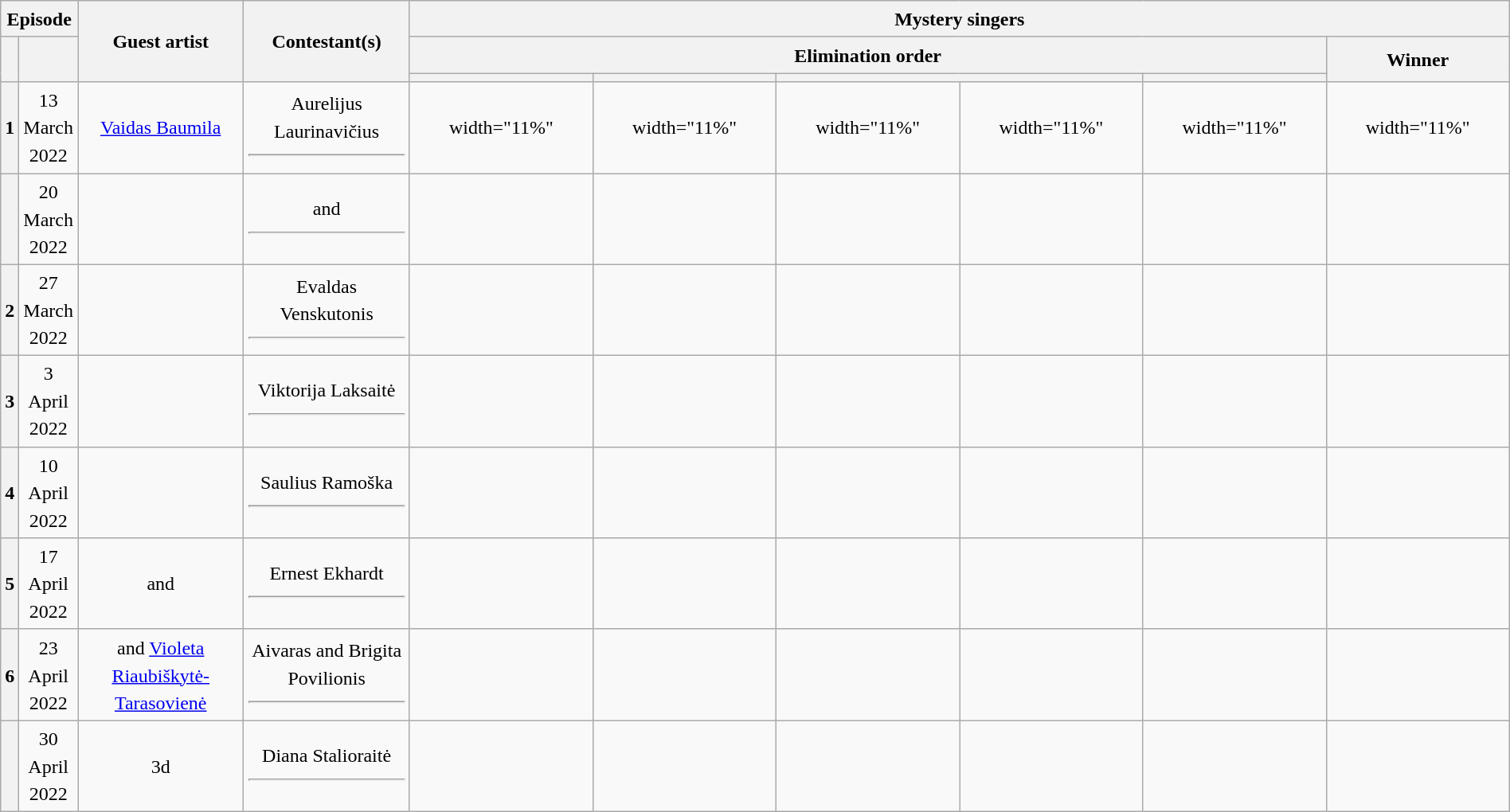<table class="wikitable plainrowheaders mw-collapsible" style="text-align:center; line-height:23px; width:100%;">
<tr>
<th colspan="2" width="1%">Episode</th>
<th rowspan="3" width="11%">Guest artist</th>
<th rowspan="3" width="11%">Contestant(s)</th>
<th colspan="6">Mystery singers<br></th>
</tr>
<tr>
<th rowspan="2"></th>
<th rowspan="2"></th>
<th colspan="5">Elimination order</th>
<th rowspan="2">Winner</th>
</tr>
<tr>
<th></th>
<th></th>
<th colspan="2"></th>
<th></th>
</tr>
<tr>
<th>1</th>
<td>13 March 2022</td>
<td><a href='#'>Vaidas Baumila</a></td>
<td>Aurelijus Laurinavičius<hr></td>
<td>width="11%" </td>
<td>width="11%" </td>
<td>width="11%" </td>
<td>width="11%" </td>
<td>width="11%" </td>
<td>width="11%" </td>
</tr>
<tr>
<th></th>
<td>20 March 2022</td>
<td></td>
<td> and <hr></td>
<td></td>
<td></td>
<td></td>
<td></td>
<td></td>
<td></td>
</tr>
<tr>
<th>2</th>
<td>27 March 2022</td>
<td><br></td>
<td>Evaldas Venskutonis<hr></td>
<td></td>
<td></td>
<td></td>
<td></td>
<td></td>
<td></td>
</tr>
<tr>
<th>3</th>
<td>3 April 2022</td>
<td><br></td>
<td>Viktorija Laksaitė<hr></td>
<td></td>
<td></td>
<td></td>
<td></td>
<td></td>
<td></td>
</tr>
<tr>
<th>4</th>
<td>10 April 2022</td>
<td><br></td>
<td>Saulius Ramoška<hr></td>
<td></td>
<td></td>
<td></td>
<td></td>
<td></td>
<td></td>
</tr>
<tr>
<th>5</th>
<td>17 April 2022</td>
<td> and <br></td>
<td>Ernest Ekhardt<hr></td>
<td></td>
<td></td>
<td></td>
<td></td>
<td></td>
<td></td>
</tr>
<tr>
<th>6</th>
<td>23 April 2022</td>
<td> and <a href='#'>Violeta Riaubiškytė-Tarasovienė</a></td>
<td>Aivaras and Brigita Povilionis<hr></td>
<td></td>
<td></td>
<td></td>
<td></td>
<td></td>
<td></td>
</tr>
<tr>
<th></th>
<td>30 April 2022</td>
<td>3d<br></td>
<td>Diana Stalioraitė<hr></td>
<td></td>
<td></td>
<td></td>
<td></td>
<td></td>
<td></td>
</tr>
</table>
